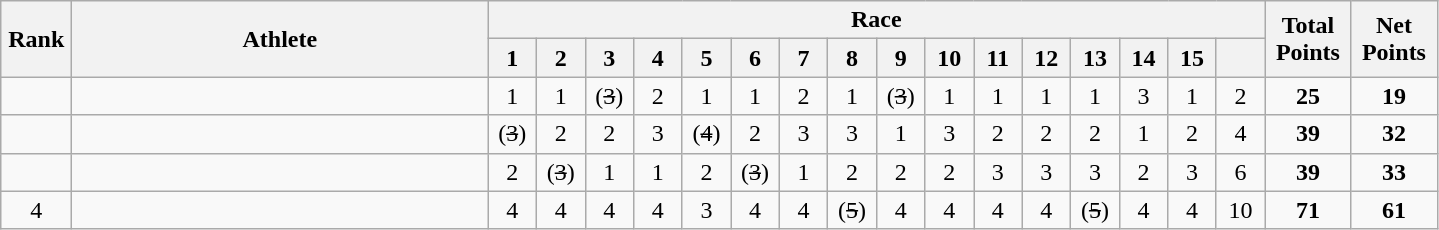<table | class="wikitable" style="text-align:center">
<tr>
<th rowspan="2" width=40>Rank</th>
<th rowspan="2" width=270>Athlete</th>
<th colspan="16">Race</th>
<th rowspan="2" width=50>Total Points</th>
<th rowspan="2" width=50>Net Points</th>
</tr>
<tr>
<th width=25>1</th>
<th width=25>2</th>
<th width=25>3</th>
<th width=25>4</th>
<th width=25>5</th>
<th width=25>6</th>
<th width=25>7</th>
<th width=25>8</th>
<th width=25>9</th>
<th width=25>10</th>
<th width=25>11</th>
<th width=25>12</th>
<th width=25>13</th>
<th width=25>14</th>
<th width=25>15</th>
<th width=25></th>
</tr>
<tr>
<td></td>
<td align="left"></td>
<td>1</td>
<td>1</td>
<td>(<s>3</s>)</td>
<td>2</td>
<td>1</td>
<td>1</td>
<td>2</td>
<td>1</td>
<td>(<s>3</s>)</td>
<td>1</td>
<td>1</td>
<td>1</td>
<td>1</td>
<td>3</td>
<td>1</td>
<td>2</td>
<td><strong>25</strong></td>
<td><strong>19</strong></td>
</tr>
<tr>
<td></td>
<td align="left"></td>
<td>(<s>3</s>)</td>
<td>2</td>
<td>2</td>
<td>3</td>
<td>(<s>4</s>)</td>
<td>2</td>
<td>3</td>
<td>3</td>
<td>1</td>
<td>3</td>
<td>2</td>
<td>2</td>
<td>2</td>
<td>1</td>
<td>2</td>
<td>4</td>
<td><strong>39</strong></td>
<td><strong>32</strong></td>
</tr>
<tr>
<td></td>
<td align="left"></td>
<td>2</td>
<td>(<s>3</s>)</td>
<td>1</td>
<td>1</td>
<td>2</td>
<td>(<s>3</s>)</td>
<td>1</td>
<td>2</td>
<td>2</td>
<td>2</td>
<td>3</td>
<td>3</td>
<td>3</td>
<td>2</td>
<td>3</td>
<td>6</td>
<td><strong>39</strong></td>
<td><strong>33</strong></td>
</tr>
<tr>
<td>4</td>
<td align="left"></td>
<td>4</td>
<td>4</td>
<td>4</td>
<td>4</td>
<td>3</td>
<td>4</td>
<td>4</td>
<td>(<s>5</s>)</td>
<td>4</td>
<td>4</td>
<td>4</td>
<td>4</td>
<td>(<s>5</s>)<br></td>
<td>4</td>
<td>4</td>
<td>10<br></td>
<td><strong>71</strong></td>
<td><strong>61</strong></td>
</tr>
</table>
